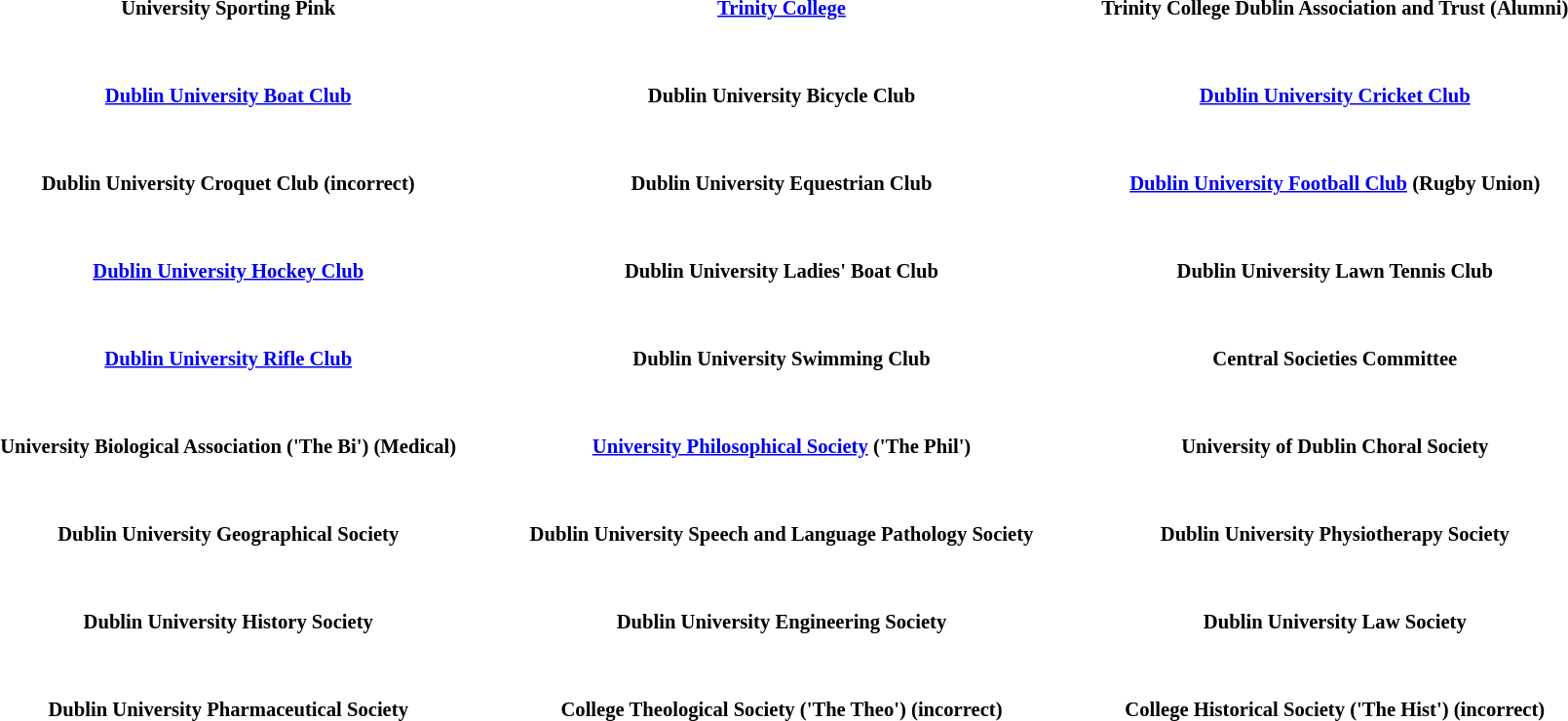<table class="toccolours" style="margin: 0 auto; width:90%; font-size: 0.86em">
<tr>
<th>University Sporting Pink</th>
<th><a href='#'>Trinity College</a></th>
<th>Trinity College Dublin Association and Trust (Alumni)</th>
</tr>
<tr>
<td style="width: 33%;"><br></td>
<td style="width: 33%;"><br></td>
<td style="width: 33%;"><br></td>
</tr>
<tr>
<td> </td>
</tr>
<tr>
<th><a href='#'>Dublin University Boat Club</a></th>
<th>Dublin University Bicycle Club</th>
<th><a href='#'>Dublin University Cricket Club</a></th>
</tr>
<tr>
<td style="width: 33%;"><br></td>
<td style="width: 33%;"><br></td>
<td style="width: 33%;"><br></td>
</tr>
<tr>
<td> </td>
</tr>
<tr>
<th>Dublin University Croquet Club (incorrect)</th>
<th>Dublin University Equestrian Club</th>
<th><a href='#'>Dublin University Football Club</a> (Rugby Union)</th>
</tr>
<tr>
<td style="width: 33%;"><br></td>
<td style="width: 33%;"><br></td>
<td style="width: 33%;"><br></td>
</tr>
<tr>
<td> </td>
</tr>
<tr>
<th><a href='#'>Dublin University Hockey Club</a></th>
<th>Dublin University Ladies' Boat Club</th>
<th>Dublin University Lawn Tennis Club</th>
</tr>
<tr>
<td style="width: 33%;"><br></td>
<td style="width: 33%;"><br></td>
<td style="width: 33%;"><br></td>
</tr>
<tr>
<td> </td>
</tr>
<tr>
<th><a href='#'>Dublin University Rifle Club</a></th>
<th>Dublin University Swimming Club</th>
<th>Central Societies Committee</th>
</tr>
<tr>
<td style="width: 33%;"><br></td>
<td style="width: 33%;"><br></td>
<td style="width: 33%;"><br></td>
</tr>
<tr>
<td> </td>
</tr>
<tr>
<th>University Biological Association ('The Bi') (Medical)</th>
<th><a href='#'>University Philosophical Society</a> ('The Phil')</th>
<th>University of Dublin Choral Society</th>
</tr>
<tr>
<td style="width: 33%;"><br></td>
<td style="width: 33%;"><br></td>
<td style="width: 33%;"><br></td>
</tr>
<tr>
<td> </td>
</tr>
<tr>
<th>Dublin University Geographical Society</th>
<th>Dublin University Speech and Language Pathology Society</th>
<th>Dublin University Physiotherapy Society</th>
</tr>
<tr>
<td style="width: 33%;"><br></td>
<td style="width: 33%;"><br></td>
<td style="width: 33%;"><br></td>
</tr>
<tr>
<td> </td>
</tr>
<tr>
<th>Dublin University History Society</th>
<th>Dublin University Engineering Society</th>
<th>Dublin University Law Society</th>
</tr>
<tr>
<td style="width: 33%;"><br></td>
<td style="width: 33%;"><br></td>
<td style="width: 33%;"><br></td>
</tr>
<tr>
<td> </td>
</tr>
<tr>
<th>Dublin University Pharmaceutical Society</th>
<th>College Theological Society ('The Theo') (incorrect)</th>
<th>College Historical Society ('The Hist') (incorrect)</th>
</tr>
<tr>
<td style="width: 33%;"><br></td>
<td style="width: 33%;"><br></td>
<td><br></td>
</tr>
</table>
